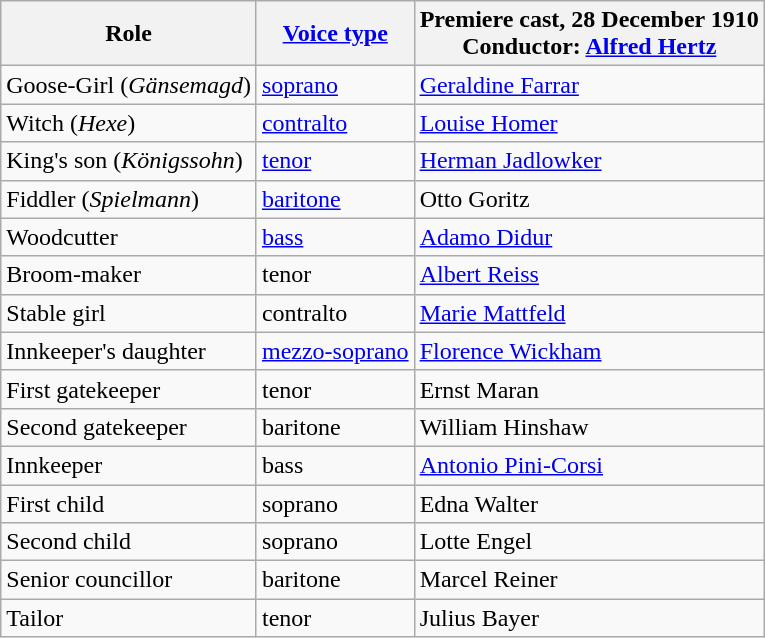<table class="wikitable">
<tr>
<th>Role</th>
<th><a href='#'>Voice type</a></th>
<th>Premiere cast, 28 December 1910<br>Conductor: <a href='#'>Alfred Hertz</a></th>
</tr>
<tr>
<td>Goose-Girl (<em>Gänsemagd</em>)</td>
<td><a href='#'>soprano</a></td>
<td><a href='#'>Geraldine Farrar</a></td>
</tr>
<tr>
<td>Witch (<em>Hexe</em>)</td>
<td><a href='#'>contralto</a></td>
<td><a href='#'>Louise Homer</a></td>
</tr>
<tr>
<td>King's son (<em>Königssohn</em>)</td>
<td><a href='#'>tenor</a></td>
<td><a href='#'>Herman Jadlowker</a></td>
</tr>
<tr>
<td>Fiddler (<em>Spielmann</em>)</td>
<td><a href='#'>baritone</a></td>
<td>Otto Goritz</td>
</tr>
<tr>
<td>Woodcutter</td>
<td><a href='#'>bass</a></td>
<td><a href='#'>Adamo Didur</a></td>
</tr>
<tr>
<td>Broom-maker</td>
<td>tenor</td>
<td><a href='#'>Albert Reiss</a></td>
</tr>
<tr>
<td>Stable girl</td>
<td>contralto</td>
<td><a href='#'>Marie Mattfeld</a></td>
</tr>
<tr>
<td>Innkeeper's daughter</td>
<td><a href='#'>mezzo-soprano</a></td>
<td><a href='#'>Florence Wickham</a></td>
</tr>
<tr>
<td>First gatekeeper</td>
<td>tenor</td>
<td>Ernst Maran</td>
</tr>
<tr>
<td>Second gatekeeper</td>
<td>baritone</td>
<td>William Hinshaw</td>
</tr>
<tr>
<td>Innkeeper</td>
<td>bass</td>
<td><a href='#'>Antonio Pini-Corsi</a></td>
</tr>
<tr>
<td>First child</td>
<td>soprano</td>
<td>Edna Walter</td>
</tr>
<tr>
<td>Second child</td>
<td>soprano</td>
<td>Lotte Engel</td>
</tr>
<tr>
<td>Senior councillor</td>
<td>baritone</td>
<td>Marcel Reiner</td>
</tr>
<tr>
<td>Tailor</td>
<td>tenor</td>
<td>Julius Bayer</td>
</tr>
</table>
